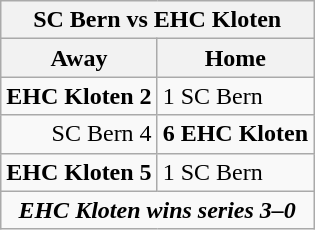<table cellpadding="3" border="1"  class="wikitable">
<tr>
<th bgcolor="#DDDDDD" colspan="3">SC Bern vs EHC Kloten</th>
</tr>
<tr>
<th>Away</th>
<th>Home</th>
</tr>
<tr>
<td align = "right"><strong>EHC Kloten 2</strong></td>
<td>1 SC Bern</td>
</tr>
<tr>
<td align = "right">SC Bern 4</td>
<td><strong>6 EHC Kloten</strong></td>
</tr>
<tr>
<td align = "right"><strong>EHC Kloten 5</strong></td>
<td>1 SC Bern</td>
</tr>
<tr align="center">
<td colspan="3"><strong><em> EHC Kloten wins series 3–0</em></strong></td>
</tr>
</table>
